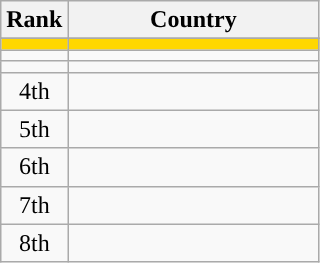<table class="wikitable gauche" style="text-align:center;'">
<tr>
<th scope=col>Rank</th>
<th scope=col style="width:160px;">Country</th>
</tr>
<tr>
</tr>
<tr style="background:gold;">
<td></td>
<td align=left><strong></strong></td>
</tr>
<tr>
<td></td>
<td align=left><strong></strong></td>
</tr>
<tr>
<td></td>
<td align=left><strong></strong></td>
</tr>
<tr>
<td>4th</td>
<td align=left></td>
</tr>
<tr>
<td>5th</td>
<td align=left></td>
</tr>
<tr>
<td>6th</td>
<td align=left></td>
</tr>
<tr>
<td>7th</td>
<td align=left></td>
</tr>
<tr>
<td>8th</td>
<td align=left></td>
</tr>
</table>
